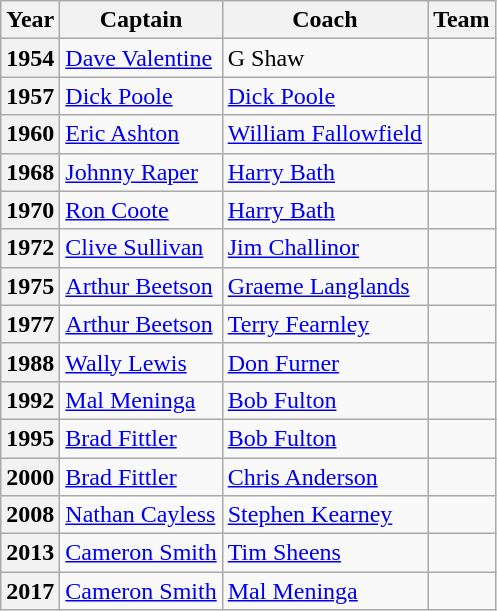<table class="wikitable">
<tr>
<th>Year</th>
<th>Captain</th>
<th>Coach</th>
<th>Team</th>
</tr>
<tr>
<th>1954</th>
<td> <a href='#'>Dave Valentine</a></td>
<td> G Shaw</td>
<td></td>
</tr>
<tr>
<th>1957</th>
<td> <a href='#'>Dick Poole</a></td>
<td> <a href='#'>Dick Poole</a></td>
<td></td>
</tr>
<tr>
<th>1960</th>
<td> <a href='#'>Eric Ashton</a></td>
<td> <a href='#'>William Fallowfield</a></td>
<td></td>
</tr>
<tr>
<th>1968</th>
<td><a href='#'>Johnny Raper</a></td>
<td><a href='#'>Harry Bath</a></td>
<td></td>
</tr>
<tr>
<th>1970</th>
<td><a href='#'>Ron Coote</a></td>
<td><a href='#'>Harry Bath</a></td>
<td></td>
</tr>
<tr>
<th>1972</th>
<td> <a href='#'>Clive Sullivan</a></td>
<td> <a href='#'>Jim Challinor</a></td>
<td></td>
</tr>
<tr>
<th>1975</th>
<td><a href='#'>Arthur Beetson</a></td>
<td><a href='#'>Graeme Langlands</a></td>
<td></td>
</tr>
<tr>
<th>1977</th>
<td><a href='#'>Arthur Beetson</a></td>
<td><a href='#'>Terry Fearnley</a></td>
<td></td>
</tr>
<tr>
<th>1988</th>
<td><a href='#'>Wally Lewis</a></td>
<td><a href='#'>Don Furner</a></td>
<td></td>
</tr>
<tr>
<th>1992</th>
<td><a href='#'>Mal Meninga</a></td>
<td><a href='#'>Bob Fulton</a></td>
<td></td>
</tr>
<tr>
<th>1995</th>
<td><a href='#'>Brad Fittler</a></td>
<td><a href='#'>Bob Fulton</a></td>
<td></td>
</tr>
<tr>
<th>2000</th>
<td><a href='#'>Brad Fittler</a></td>
<td><a href='#'>Chris Anderson</a></td>
<td></td>
</tr>
<tr>
<th>2008</th>
<td><a href='#'>Nathan Cayless</a></td>
<td><a href='#'>Stephen Kearney</a></td>
<td></td>
</tr>
<tr>
<th>2013</th>
<td> <a href='#'>Cameron Smith</a></td>
<td> <a href='#'>Tim Sheens</a></td>
<td></td>
</tr>
<tr>
<th>2017</th>
<td> <a href='#'>Cameron Smith</a></td>
<td> <a href='#'>Mal Meninga</a></td>
<td></td>
</tr>
</table>
